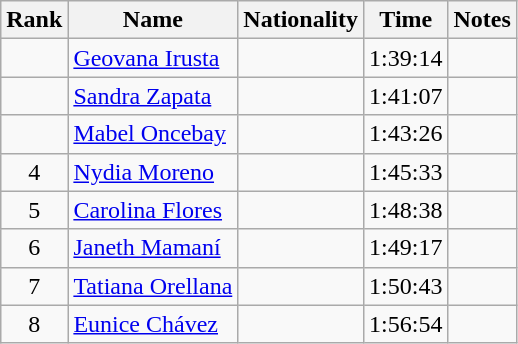<table class="wikitable sortable" style="text-align:center">
<tr>
<th>Rank</th>
<th>Name</th>
<th>Nationality</th>
<th>Time</th>
<th>Notes</th>
</tr>
<tr>
<td></td>
<td align=left><a href='#'>Geovana Irusta</a></td>
<td align=left></td>
<td>1:39:14</td>
<td></td>
</tr>
<tr>
<td></td>
<td align=left><a href='#'>Sandra Zapata</a></td>
<td align=left></td>
<td>1:41:07</td>
<td></td>
</tr>
<tr>
<td></td>
<td align=left><a href='#'>Mabel Oncebay</a></td>
<td align=left></td>
<td>1:43:26</td>
<td></td>
</tr>
<tr>
<td>4</td>
<td align=left><a href='#'>Nydia Moreno</a></td>
<td align=left></td>
<td>1:45:33</td>
<td></td>
</tr>
<tr>
<td>5</td>
<td align=left><a href='#'>Carolina Flores</a></td>
<td align=left></td>
<td>1:48:38</td>
<td></td>
</tr>
<tr>
<td>6</td>
<td align=left><a href='#'>Janeth Mamaní</a></td>
<td align=left></td>
<td>1:49:17</td>
<td></td>
</tr>
<tr>
<td>7</td>
<td align=left><a href='#'>Tatiana Orellana</a></td>
<td align=left></td>
<td>1:50:43</td>
<td></td>
</tr>
<tr>
<td>8</td>
<td align=left><a href='#'>Eunice Chávez</a></td>
<td align=left></td>
<td>1:56:54</td>
<td></td>
</tr>
</table>
